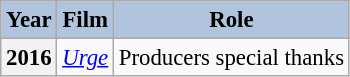<table class="wikitable plainrowheaders" style="font-size:95%;">
<tr>
<th scope="col" style="background:#B0C4DE;">Year</th>
<th scope="col" style="background:#B0C4DE;">Film</th>
<th scope="col" style="background:#B0C4DE;">Role</th>
</tr>
<tr>
<th scope="row">2016</th>
<td><em><a href='#'>Urge</a></em></td>
<td>Producers special thanks</td>
</tr>
</table>
